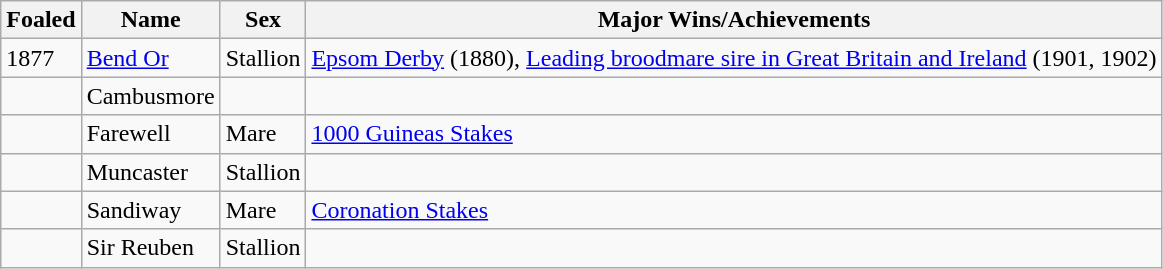<table class="wikitable">
<tr>
<th>Foaled</th>
<th>Name</th>
<th>Sex</th>
<th>Major Wins/Achievements</th>
</tr>
<tr>
<td>1877</td>
<td><a href='#'>Bend Or</a></td>
<td>Stallion</td>
<td><a href='#'>Epsom Derby</a> (1880), <a href='#'>Leading broodmare sire in Great Britain and Ireland</a> (1901, 1902)</td>
</tr>
<tr>
<td></td>
<td>Cambusmore</td>
<td></td>
<td></td>
</tr>
<tr>
<td></td>
<td>Farewell</td>
<td>Mare</td>
<td><a href='#'>1000 Guineas Stakes</a></td>
</tr>
<tr>
<td></td>
<td>Muncaster</td>
<td>Stallion</td>
<td></td>
</tr>
<tr>
<td></td>
<td>Sandiway</td>
<td>Mare</td>
<td><a href='#'>Coronation Stakes</a></td>
</tr>
<tr>
<td></td>
<td>Sir Reuben</td>
<td>Stallion</td>
<td></td>
</tr>
</table>
